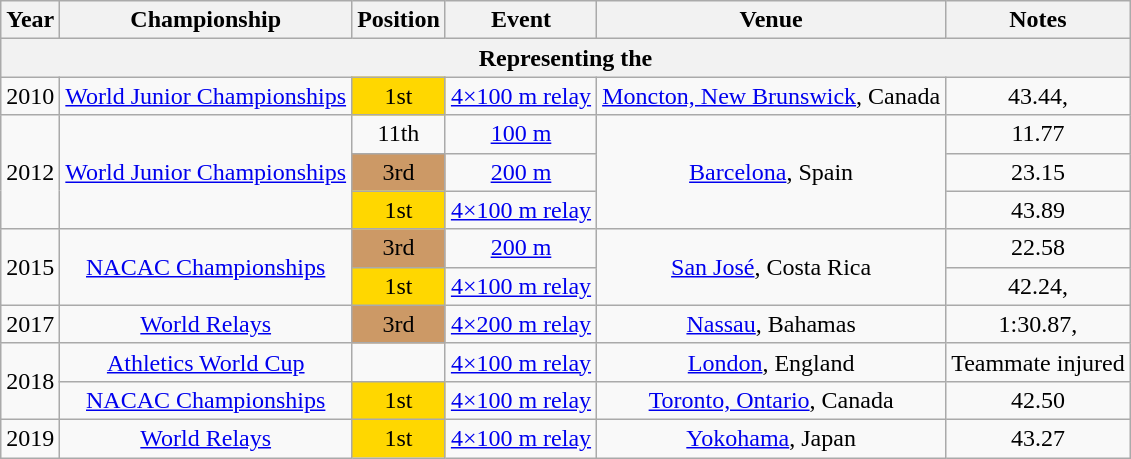<table class=wikitable style=text-align:center>
<tr>
<th>Year</th>
<th>Championship</th>
<th>Position</th>
<th>Event</th>
<th>Venue</th>
<th>Notes</th>
</tr>
<tr>
<th colspan=6>Representing the </th>
</tr>
<tr>
<td>2010</td>
<td><a href='#'>World Junior Championships</a></td>
<td bgcolor=gold>1st</td>
<td><a href='#'>4×100 m relay</a></td>
<td><a href='#'>Moncton, New Brunswick</a>, Canada</td>
<td>43.44, </td>
</tr>
<tr>
<td rowspan=3>2012</td>
<td rowspan=3><a href='#'>World Junior Championships</a></td>
<td>11th</td>
<td><a href='#'>100 m</a></td>
<td rowspan=3><a href='#'>Barcelona</a>, Spain</td>
<td>11.77</td>
</tr>
<tr>
<td bgcolor=#cc9966>3rd</td>
<td><a href='#'>200 m</a></td>
<td>23.15</td>
</tr>
<tr>
<td bgcolor=gold>1st</td>
<td><a href='#'>4×100 m relay</a></td>
<td>43.89</td>
</tr>
<tr>
<td rowspan=2>2015</td>
<td rowspan=2><a href='#'>NACAC Championships</a></td>
<td bgcolor=#cc9966>3rd</td>
<td><a href='#'>200 m</a></td>
<td rowspan=2><a href='#'>San José</a>, Costa Rica</td>
<td>22.58</td>
</tr>
<tr>
<td bgcolor=gold>1st</td>
<td><a href='#'>4×100 m relay</a></td>
<td>42.24, </td>
</tr>
<tr>
<td>2017</td>
<td><a href='#'>World Relays</a></td>
<td bgcolor=#cc9966>3rd</td>
<td><a href='#'>4×200 m relay</a></td>
<td><a href='#'>Nassau</a>, Bahamas</td>
<td>1:30.87, </td>
</tr>
<tr>
<td rowspan=2>2018</td>
<td><a href='#'>Athletics World Cup</a></td>
<td></td>
<td><a href='#'>4×100 m relay</a></td>
<td><a href='#'>London</a>, England</td>
<td>Teammate injured</td>
</tr>
<tr>
<td><a href='#'>NACAC Championships</a></td>
<td bgcolor=gold>1st</td>
<td><a href='#'>4×100 m relay</a></td>
<td><a href='#'>Toronto, Ontario</a>, Canada</td>
<td>42.50</td>
</tr>
<tr>
<td>2019</td>
<td><a href='#'>World Relays</a></td>
<td bgcolor=gold>1st</td>
<td><a href='#'>4×100 m relay</a></td>
<td><a href='#'>Yokohama</a>, Japan</td>
<td>43.27</td>
</tr>
</table>
